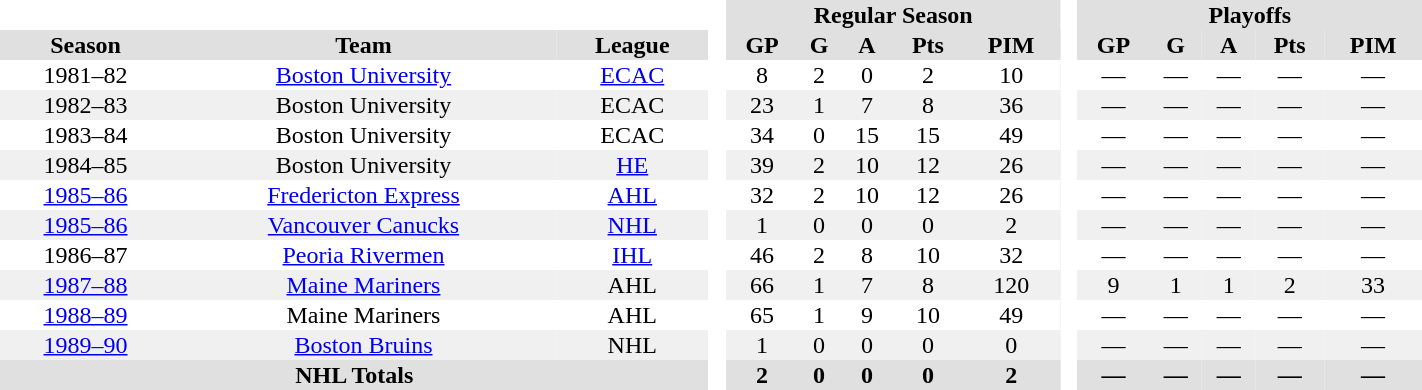<table BORDER="0" CELLPADDING="1" CELLSPACING="0" width="75%" style="text-align:center">
<tr bgcolor="#e0e0e0">
<th colspan="3" bgcolor="#ffffff"> </th>
<th rowspan="99" bgcolor="#ffffff"> </th>
<th colspan="5">Regular Season</th>
<th rowspan="99" bgcolor="#ffffff"> </th>
<th colspan="5">Playoffs</th>
</tr>
<tr bgcolor="#e0e0e0">
<th>Season</th>
<th>Team</th>
<th>League</th>
<th>GP</th>
<th>G</th>
<th>A</th>
<th>Pts</th>
<th>PIM</th>
<th>GP</th>
<th>G</th>
<th>A</th>
<th>Pts</th>
<th>PIM</th>
</tr>
<tr>
<td>1981–82</td>
<td><a href='#'>Boston University</a></td>
<td><a href='#'>ECAC</a></td>
<td>8</td>
<td>2</td>
<td>0</td>
<td>2</td>
<td>10</td>
<td>—</td>
<td>—</td>
<td>—</td>
<td>—</td>
<td>—</td>
</tr>
<tr bgcolor="#f0f0f0">
<td>1982–83</td>
<td>Boston University</td>
<td>ECAC</td>
<td>23</td>
<td>1</td>
<td>7</td>
<td>8</td>
<td>36</td>
<td>—</td>
<td>—</td>
<td>—</td>
<td>—</td>
<td>—</td>
</tr>
<tr>
<td>1983–84</td>
<td>Boston University</td>
<td>ECAC</td>
<td>34</td>
<td>0</td>
<td>15</td>
<td>15</td>
<td>49</td>
<td>—</td>
<td>—</td>
<td>—</td>
<td>—</td>
<td>—</td>
</tr>
<tr bgcolor="#f0f0f0">
<td>1984–85</td>
<td>Boston University</td>
<td><a href='#'>HE</a></td>
<td>39</td>
<td>2</td>
<td>10</td>
<td>12</td>
<td>26</td>
<td>—</td>
<td>—</td>
<td>—</td>
<td>—</td>
<td>—</td>
</tr>
<tr>
<td><a href='#'>1985–86</a></td>
<td><a href='#'>Fredericton Express</a></td>
<td><a href='#'>AHL</a></td>
<td>32</td>
<td>2</td>
<td>10</td>
<td>12</td>
<td>26</td>
<td>—</td>
<td>—</td>
<td>—</td>
<td>—</td>
<td>—</td>
</tr>
<tr bgcolor="#f0f0f0">
<td><a href='#'>1985–86</a></td>
<td><a href='#'>Vancouver Canucks</a></td>
<td><a href='#'>NHL</a></td>
<td>1</td>
<td>0</td>
<td>0</td>
<td>0</td>
<td>2</td>
<td>—</td>
<td>—</td>
<td>—</td>
<td>—</td>
<td>—</td>
</tr>
<tr>
<td>1986–87</td>
<td><a href='#'>Peoria Rivermen</a></td>
<td><a href='#'>IHL</a></td>
<td>46</td>
<td>2</td>
<td>8</td>
<td>10</td>
<td>32</td>
<td>—</td>
<td>—</td>
<td>—</td>
<td>—</td>
<td>—</td>
</tr>
<tr bgcolor="#f0f0f0">
<td><a href='#'>1987–88</a></td>
<td><a href='#'>Maine Mariners</a></td>
<td>AHL</td>
<td>66</td>
<td>1</td>
<td>7</td>
<td>8</td>
<td>120</td>
<td>9</td>
<td>1</td>
<td>1</td>
<td>2</td>
<td>33</td>
</tr>
<tr>
<td><a href='#'>1988–89</a></td>
<td>Maine Mariners</td>
<td>AHL</td>
<td>65</td>
<td>1</td>
<td>9</td>
<td>10</td>
<td>49</td>
<td>—</td>
<td>—</td>
<td>—</td>
<td>—</td>
<td>—</td>
</tr>
<tr bgcolor="#f0f0f0">
<td><a href='#'>1989–90</a></td>
<td><a href='#'>Boston Bruins</a></td>
<td>NHL</td>
<td>1</td>
<td>0</td>
<td>0</td>
<td>0</td>
<td>0</td>
<td>—</td>
<td>—</td>
<td>—</td>
<td>—</td>
<td>—</td>
</tr>
<tr bgcolor="#e0e0e0">
<th colspan="3">NHL Totals</th>
<th>2</th>
<th>0</th>
<th>0</th>
<th>0</th>
<th>2</th>
<th>—</th>
<th>—</th>
<th>—</th>
<th>—</th>
<th>—</th>
</tr>
</table>
